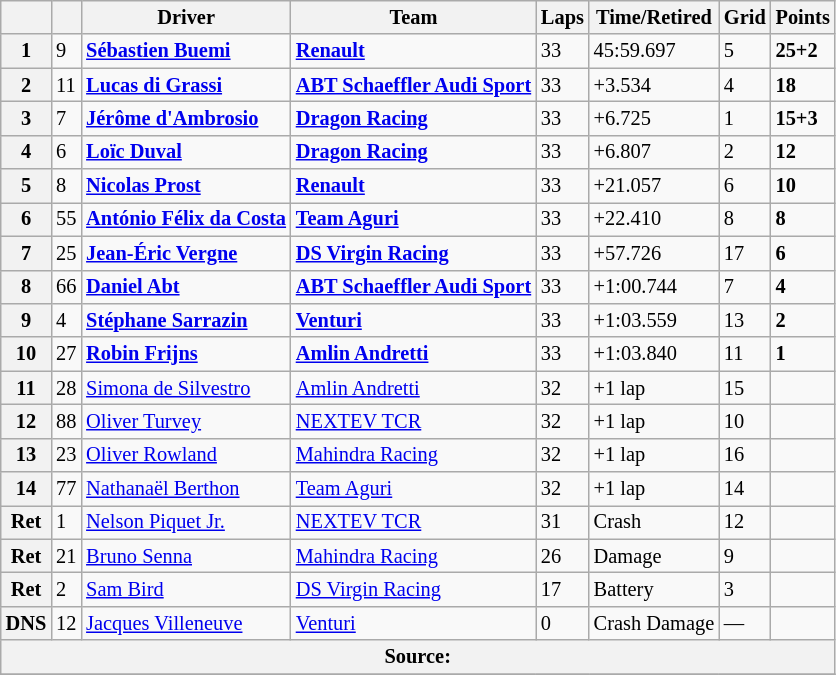<table class="wikitable" style="font-size: 85%">
<tr>
<th></th>
<th></th>
<th>Driver</th>
<th>Team</th>
<th>Laps</th>
<th>Time/Retired</th>
<th>Grid</th>
<th>Points</th>
</tr>
<tr>
<th>1</th>
<td>9</td>
<td> <strong><a href='#'>Sébastien Buemi</a></strong></td>
<td><strong><a href='#'>Renault </a></strong></td>
<td>33</td>
<td>45:59.697</td>
<td>5</td>
<td><strong>25+2</strong></td>
</tr>
<tr>
<th>2</th>
<td>11</td>
<td> <strong><a href='#'>Lucas di Grassi</a></strong></td>
<td><strong><a href='#'>ABT Schaeffler Audi Sport</a></strong></td>
<td>33</td>
<td>+3.534</td>
<td>4</td>
<td><strong>18</strong></td>
</tr>
<tr>
<th>3</th>
<td>7</td>
<td> <strong><a href='#'>Jérôme d'Ambrosio</a></strong></td>
<td><strong><a href='#'>Dragon Racing</a></strong></td>
<td>33</td>
<td>+6.725</td>
<td>1</td>
<td><strong>15+3</strong></td>
</tr>
<tr>
<th>4</th>
<td>6</td>
<td> <strong><a href='#'>Loïc Duval</a></strong></td>
<td><strong><a href='#'>Dragon Racing</a></strong></td>
<td>33</td>
<td>+6.807</td>
<td>2</td>
<td><strong>12</strong></td>
</tr>
<tr>
<th>5</th>
<td>8</td>
<td> <strong><a href='#'>Nicolas Prost</a></strong></td>
<td><strong><a href='#'>Renault </a></strong></td>
<td>33</td>
<td>+21.057</td>
<td>6</td>
<td><strong>10</strong></td>
</tr>
<tr>
<th>6</th>
<td>55</td>
<td> <strong><a href='#'>António Félix da Costa</a></strong></td>
<td><strong><a href='#'>Team Aguri</a></strong></td>
<td>33</td>
<td>+22.410</td>
<td>8</td>
<td><strong>8</strong></td>
</tr>
<tr>
<th>7</th>
<td>25</td>
<td> <strong><a href='#'>Jean-Éric Vergne</a></strong></td>
<td><strong><a href='#'>DS Virgin Racing</a></strong></td>
<td>33</td>
<td>+57.726</td>
<td>17</td>
<td><strong>6</strong></td>
</tr>
<tr>
<th>8</th>
<td>66</td>
<td> <strong><a href='#'>Daniel Abt</a></strong></td>
<td><strong><a href='#'>ABT Schaeffler Audi Sport</a></strong></td>
<td>33</td>
<td>+1:00.744</td>
<td>7</td>
<td><strong>4</strong></td>
</tr>
<tr>
<th>9</th>
<td>4</td>
<td> <strong><a href='#'>Stéphane Sarrazin</a></strong></td>
<td><strong><a href='#'>Venturi</a></strong></td>
<td>33</td>
<td>+1:03.559</td>
<td>13</td>
<td><strong>2</strong></td>
</tr>
<tr>
<th>10</th>
<td>27</td>
<td> <strong><a href='#'>Robin Frijns</a></strong></td>
<td><strong><a href='#'>Amlin Andretti</a></strong></td>
<td>33</td>
<td>+1:03.840</td>
<td>11</td>
<td><strong>1</strong></td>
</tr>
<tr>
<th>11</th>
<td>28</td>
<td> <a href='#'>Simona de Silvestro</a></td>
<td><a href='#'>Amlin Andretti</a></td>
<td>32</td>
<td>+1 lap</td>
<td>15</td>
<td></td>
</tr>
<tr>
<th>12</th>
<td>88</td>
<td> <a href='#'>Oliver Turvey</a></td>
<td><a href='#'>NEXTEV TCR</a></td>
<td>32</td>
<td>+1 lap</td>
<td>10</td>
<td></td>
</tr>
<tr>
<th>13</th>
<td>23</td>
<td> <a href='#'>Oliver Rowland</a></td>
<td><a href='#'>Mahindra Racing</a></td>
<td>32</td>
<td>+1 lap</td>
<td>16</td>
<td></td>
</tr>
<tr>
<th>14</th>
<td>77</td>
<td> <a href='#'>Nathanaël Berthon</a></td>
<td><a href='#'>Team Aguri</a></td>
<td>32</td>
<td>+1 lap</td>
<td>14</td>
<td></td>
</tr>
<tr>
<th>Ret</th>
<td>1</td>
<td> <a href='#'>Nelson Piquet Jr.</a></td>
<td><a href='#'>NEXTEV TCR</a></td>
<td>31</td>
<td>Crash</td>
<td>12</td>
<td></td>
</tr>
<tr>
<th>Ret</th>
<td>21</td>
<td> <a href='#'>Bruno Senna</a></td>
<td><a href='#'>Mahindra Racing</a></td>
<td>26</td>
<td>Damage</td>
<td>9</td>
<td></td>
</tr>
<tr>
<th>Ret</th>
<td>2</td>
<td> <a href='#'>Sam Bird</a></td>
<td><a href='#'>DS Virgin Racing</a></td>
<td>17</td>
<td>Battery</td>
<td>3</td>
<td></td>
</tr>
<tr>
<th>DNS</th>
<td>12</td>
<td> <a href='#'>Jacques Villeneuve</a></td>
<td><a href='#'>Venturi</a></td>
<td>0</td>
<td>Crash Damage</td>
<td>—</td>
<td></td>
</tr>
<tr>
<th colspan="8">Source:</th>
</tr>
<tr>
</tr>
</table>
